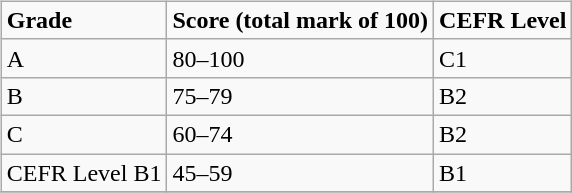<table style="width:100%; background:transparent">
<tr>
<td align="left"><br><table class="wikitable">
<tr>
<td><strong>Grade</strong></td>
<td><strong>Score (total mark of 100)</strong></td>
<td><strong>CEFR Level</strong></td>
</tr>
<tr>
<td>A</td>
<td>80–100</td>
<td>C1</td>
</tr>
<tr>
<td>B</td>
<td>75–79</td>
<td>B2</td>
</tr>
<tr>
<td>C</td>
<td>60–74</td>
<td>B2</td>
</tr>
<tr>
<td>CEFR Level B1</td>
<td>45–59</td>
<td>B1</td>
</tr>
<tr>
</tr>
</table>
</td>
</tr>
</table>
